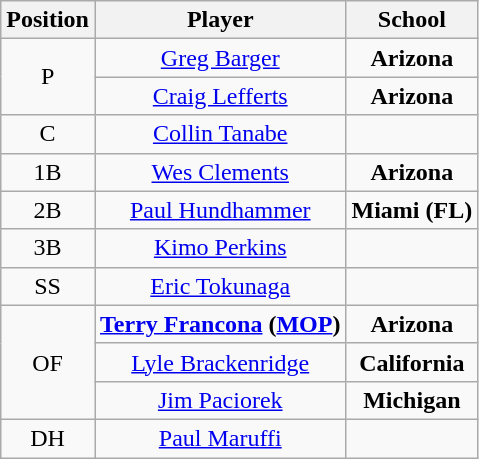<table class="wikitable" style=text-align:center>
<tr>
<th>Position</th>
<th>Player</th>
<th>School</th>
</tr>
<tr>
<td rowspan=2>P</td>
<td><a href='#'>Greg Barger</a></td>
<td style=><strong>Arizona</strong></td>
</tr>
<tr>
<td><a href='#'>Craig Lefferts</a></td>
<td style=><strong>Arizona</strong></td>
</tr>
<tr>
<td>C</td>
<td><a href='#'>Collin Tanabe</a></td>
<td style=></td>
</tr>
<tr>
<td>1B</td>
<td><a href='#'>Wes Clements</a></td>
<td style=><strong>Arizona</strong></td>
</tr>
<tr>
<td>2B</td>
<td><a href='#'>Paul Hundhammer</a></td>
<td style=><strong>Miami (FL)</strong></td>
</tr>
<tr>
<td>3B</td>
<td><a href='#'>Kimo Perkins</a></td>
<td style=></td>
</tr>
<tr>
<td>SS</td>
<td><a href='#'>Eric Tokunaga</a></td>
<td style=></td>
</tr>
<tr>
<td rowspan=3>OF</td>
<td><strong><a href='#'>Terry Francona</a> (<a href='#'>MOP</a>)</strong></td>
<td style=><strong>Arizona</strong></td>
</tr>
<tr>
<td><a href='#'>Lyle Brackenridge</a></td>
<td style=><strong>California</strong></td>
</tr>
<tr>
<td><a href='#'>Jim Paciorek</a></td>
<td style=><strong>Michigan</strong></td>
</tr>
<tr>
<td>DH</td>
<td><a href='#'>Paul Maruffi</a></td>
<td style=></td>
</tr>
</table>
